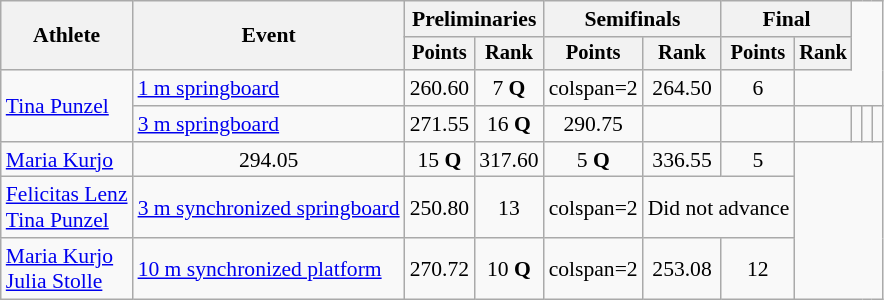<table class=wikitable style="font-size:90%;">
<tr>
<th rowspan="2">Athlete</th>
<th rowspan="2">Event</th>
<th colspan="2">Preliminaries</th>
<th colspan="2">Semifinals</th>
<th colspan="2">Final</th>
</tr>
<tr style="font-size:95%">
<th>Points</th>
<th>Rank</th>
<th>Points</th>
<th>Rank</th>
<th>Points</th>
<th>Rank</th>
</tr>
<tr align=center>
<td align=left rowspan=2><a href='#'>Tina Punzel</a></td>
<td align=left><a href='#'>1 m springboard</a></td>
<td>260.60</td>
<td>7 <strong>Q</strong></td>
<td>colspan=2 </td>
<td>264.50</td>
<td>6</td>
</tr>
<tr align=center>
<td align=left><a href='#'>3 m springboard</a></td>
<td>271.55</td>
<td>16 <strong>Q</strong></td>
<td>290.75</td>
<td></td>
<td></td>
<td></td>
<td></td>
<td></td>
<td></td>
</tr>
<tr align=center>
<td align=left><a href='#'>Maria Kurjo</a></td>
<td>294.05</td>
<td>15 <strong>Q</strong></td>
<td>317.60</td>
<td>5 <strong>Q</strong></td>
<td>336.55</td>
<td>5</td>
</tr>
<tr align=center>
<td align=left><a href='#'>Felicitas Lenz</a><br><a href='#'>Tina Punzel</a></td>
<td align=left><a href='#'>3 m synchronized springboard</a></td>
<td>250.80</td>
<td>13</td>
<td>colspan=2 </td>
<td colspan=2>Did not advance</td>
</tr>
<tr align=center>
<td align=left><a href='#'>Maria Kurjo</a><br><a href='#'>Julia Stolle</a></td>
<td align=left><a href='#'>10 m synchronized platform</a></td>
<td>270.72</td>
<td>10 <strong>Q</strong></td>
<td>colspan=2 </td>
<td>253.08</td>
<td>12</td>
</tr>
</table>
